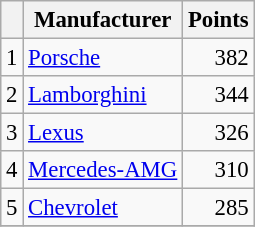<table class="wikitable" style="font-size: 95%;">
<tr>
<th scope="col"></th>
<th scope="col">Manufacturer</th>
<th scope="col">Points</th>
</tr>
<tr>
<td align=center>1</td>
<td> <a href='#'>Porsche</a></td>
<td align=right>382</td>
</tr>
<tr>
<td align=center>2</td>
<td> <a href='#'>Lamborghini</a></td>
<td align=right>344</td>
</tr>
<tr>
<td align=center>3</td>
<td> <a href='#'>Lexus</a></td>
<td align=right>326</td>
</tr>
<tr>
<td align=center>4</td>
<td> <a href='#'>Mercedes-AMG</a></td>
<td align=right>310</td>
</tr>
<tr>
<td align=center>5</td>
<td> <a href='#'>Chevrolet</a></td>
<td align=right>285</td>
</tr>
<tr>
</tr>
</table>
